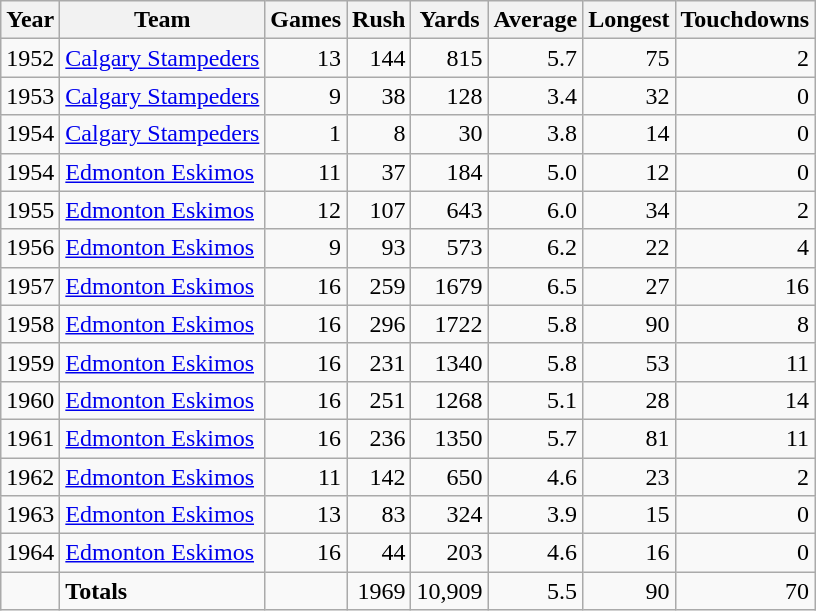<table class="wikitable" style="text-align: right">
<tr>
<th>Year</th>
<th>Team</th>
<th>Games</th>
<th>Rush</th>
<th>Yards</th>
<th>Average</th>
<th>Longest</th>
<th>Touchdowns</th>
</tr>
<tr>
<td>1952</td>
<td style="text-align: left"><a href='#'>Calgary Stampeders</a></td>
<td>13</td>
<td>144</td>
<td>815</td>
<td>5.7</td>
<td>75</td>
<td>2</td>
</tr>
<tr>
<td>1953</td>
<td style="text-align: left"><a href='#'>Calgary Stampeders</a></td>
<td>9</td>
<td>38</td>
<td>128</td>
<td>3.4</td>
<td>32</td>
<td>0</td>
</tr>
<tr>
<td>1954</td>
<td style="text-align: left"><a href='#'>Calgary Stampeders</a></td>
<td>1</td>
<td>8</td>
<td>30</td>
<td>3.8</td>
<td>14</td>
<td>0</td>
</tr>
<tr>
<td>1954</td>
<td style="text-align: left"><a href='#'>Edmonton Eskimos</a></td>
<td>11</td>
<td>37</td>
<td>184</td>
<td>5.0</td>
<td>12</td>
<td>0</td>
</tr>
<tr>
<td>1955</td>
<td style="text-align: left"><a href='#'>Edmonton Eskimos</a></td>
<td>12</td>
<td>107</td>
<td>643</td>
<td>6.0</td>
<td>34</td>
<td>2</td>
</tr>
<tr>
<td>1956</td>
<td style="text-align: left"><a href='#'>Edmonton Eskimos</a></td>
<td>9</td>
<td>93</td>
<td>573</td>
<td>6.2</td>
<td>22</td>
<td>4</td>
</tr>
<tr>
<td>1957</td>
<td style="text-align: left"><a href='#'>Edmonton Eskimos</a></td>
<td>16</td>
<td>259</td>
<td>1679</td>
<td>6.5</td>
<td>27</td>
<td>16</td>
</tr>
<tr>
<td>1958</td>
<td style="text-align: left"><a href='#'>Edmonton Eskimos</a></td>
<td>16</td>
<td>296</td>
<td>1722</td>
<td>5.8</td>
<td>90</td>
<td>8</td>
</tr>
<tr>
<td>1959</td>
<td style="text-align: left"><a href='#'>Edmonton Eskimos</a></td>
<td>16</td>
<td>231</td>
<td>1340</td>
<td>5.8</td>
<td>53</td>
<td>11</td>
</tr>
<tr>
<td>1960</td>
<td style="text-align: left"><a href='#'>Edmonton Eskimos</a></td>
<td>16</td>
<td>251</td>
<td>1268</td>
<td>5.1</td>
<td>28</td>
<td>14</td>
</tr>
<tr>
<td>1961</td>
<td style="text-align: left"><a href='#'>Edmonton Eskimos</a></td>
<td>16</td>
<td>236</td>
<td>1350</td>
<td>5.7</td>
<td>81</td>
<td>11</td>
</tr>
<tr>
<td>1962</td>
<td style="text-align: left"><a href='#'>Edmonton Eskimos</a></td>
<td>11</td>
<td>142</td>
<td>650</td>
<td>4.6</td>
<td>23</td>
<td>2</td>
</tr>
<tr>
<td>1963</td>
<td style="text-align: left"><a href='#'>Edmonton Eskimos</a></td>
<td>13</td>
<td>83</td>
<td>324</td>
<td>3.9</td>
<td>15</td>
<td>0</td>
</tr>
<tr>
<td>1964</td>
<td style="text-align: left"><a href='#'>Edmonton Eskimos</a></td>
<td>16</td>
<td>44</td>
<td>203</td>
<td>4.6</td>
<td>16</td>
<td>0</td>
</tr>
<tr>
<td></td>
<td style="text-align: left"><strong>Totals</strong></td>
<td></td>
<td>1969</td>
<td>10,909</td>
<td>5.5</td>
<td>90</td>
<td>70</td>
</tr>
</table>
